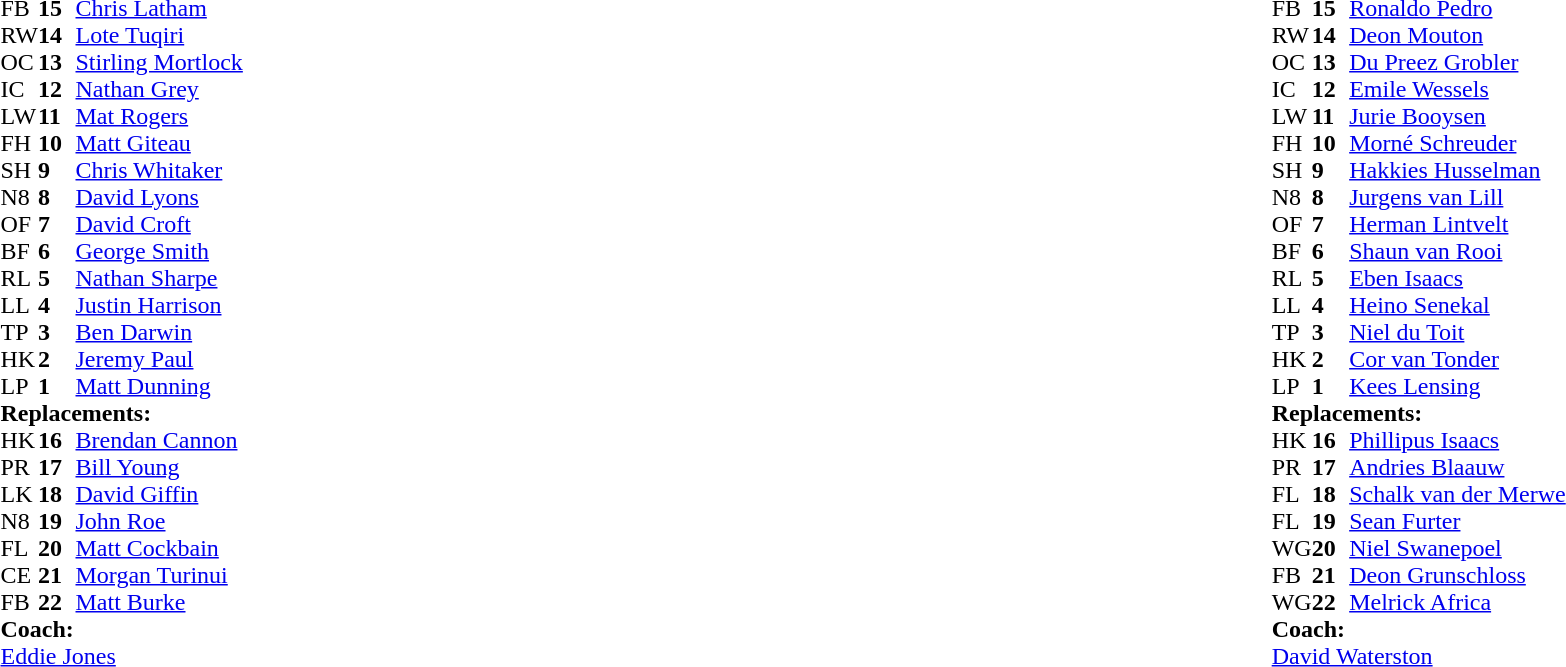<table style="width:100%">
<tr>
<td style="vertical-align:top;width:50%"><br><table cellspacing="0" cellpadding="0">
<tr>
<th width="25"></th>
<th width="25"></th>
</tr>
<tr>
<td>FB</td>
<td><strong>15</strong></td>
<td><a href='#'>Chris Latham</a></td>
</tr>
<tr>
<td>RW</td>
<td><strong>14</strong></td>
<td><a href='#'>Lote Tuqiri</a></td>
</tr>
<tr>
<td>OC</td>
<td><strong>13</strong></td>
<td><a href='#'>Stirling Mortlock</a></td>
</tr>
<tr>
<td>IC</td>
<td><strong>12</strong></td>
<td><a href='#'>Nathan Grey</a></td>
</tr>
<tr>
<td>LW</td>
<td><strong>11</strong></td>
<td><a href='#'>Mat Rogers</a></td>
</tr>
<tr>
<td>FH</td>
<td><strong>10</strong></td>
<td><a href='#'>Matt Giteau</a></td>
</tr>
<tr>
<td>SH</td>
<td><strong>9</strong></td>
<td><a href='#'>Chris Whitaker</a></td>
</tr>
<tr>
<td>N8</td>
<td><strong>8</strong></td>
<td><a href='#'>David Lyons</a></td>
</tr>
<tr>
<td>OF</td>
<td><strong>7</strong></td>
<td><a href='#'>David Croft</a></td>
</tr>
<tr>
<td>BF</td>
<td><strong>6</strong></td>
<td><a href='#'>George Smith</a></td>
</tr>
<tr>
<td>RL</td>
<td><strong>5</strong></td>
<td><a href='#'>Nathan Sharpe</a></td>
</tr>
<tr>
<td>LL</td>
<td><strong>4</strong></td>
<td><a href='#'>Justin Harrison</a></td>
</tr>
<tr>
<td>TP</td>
<td><strong>3</strong></td>
<td><a href='#'>Ben Darwin</a></td>
</tr>
<tr>
<td>HK</td>
<td><strong>2</strong></td>
<td><a href='#'>Jeremy Paul</a></td>
</tr>
<tr>
<td>LP</td>
<td><strong>1</strong></td>
<td><a href='#'>Matt Dunning</a></td>
</tr>
<tr>
<td colspan="3"><strong>Replacements:</strong></td>
</tr>
<tr>
<td>HK</td>
<td><strong>16</strong></td>
<td><a href='#'>Brendan Cannon</a></td>
</tr>
<tr>
<td>PR</td>
<td><strong>17</strong></td>
<td><a href='#'>Bill Young</a></td>
</tr>
<tr>
<td>LK</td>
<td><strong>18</strong></td>
<td><a href='#'>David Giffin</a></td>
</tr>
<tr>
<td>N8</td>
<td><strong>19</strong></td>
<td><a href='#'>John Roe</a></td>
</tr>
<tr>
<td>FL</td>
<td><strong>20</strong></td>
<td><a href='#'>Matt Cockbain</a></td>
</tr>
<tr>
<td>CE</td>
<td><strong>21</strong></td>
<td><a href='#'>Morgan Turinui</a></td>
</tr>
<tr>
<td>FB</td>
<td><strong>22</strong></td>
<td><a href='#'>Matt Burke</a></td>
</tr>
<tr>
<td colspan="3"><strong>Coach:</strong></td>
</tr>
<tr>
<td colspan="3"><a href='#'>Eddie Jones</a></td>
</tr>
</table>
</td>
<td style="vertical-align:top"></td>
<td style="vertical-align:top;width:50%"><br><table cellspacing="0" cellpadding="0" style="margin:auto">
<tr>
<th width="25"></th>
<th width="25"></th>
</tr>
<tr>
<td>FB</td>
<td><strong>15</strong></td>
<td><a href='#'>Ronaldo Pedro</a></td>
</tr>
<tr>
<td>RW</td>
<td><strong>14</strong></td>
<td><a href='#'>Deon Mouton</a></td>
</tr>
<tr>
<td>OC</td>
<td><strong>13</strong></td>
<td><a href='#'>Du Preez Grobler</a></td>
</tr>
<tr>
<td>IC</td>
<td><strong>12</strong></td>
<td><a href='#'>Emile Wessels</a></td>
</tr>
<tr>
<td>LW</td>
<td><strong>11</strong></td>
<td><a href='#'>Jurie Booysen</a></td>
</tr>
<tr>
<td>FH</td>
<td><strong>10</strong></td>
<td><a href='#'>Morné Schreuder</a></td>
</tr>
<tr>
<td>SH</td>
<td><strong>9</strong></td>
<td><a href='#'>Hakkies Husselman</a></td>
</tr>
<tr>
<td>N8</td>
<td><strong>8</strong></td>
<td><a href='#'>Jurgens van Lill</a></td>
</tr>
<tr>
<td>OF</td>
<td><strong>7</strong></td>
<td><a href='#'>Herman Lintvelt</a></td>
</tr>
<tr>
<td>BF</td>
<td><strong>6</strong></td>
<td><a href='#'>Shaun van Rooi</a></td>
</tr>
<tr>
<td>RL</td>
<td><strong>5</strong></td>
<td><a href='#'>Eben Isaacs</a></td>
</tr>
<tr>
<td>LL</td>
<td><strong>4</strong></td>
<td><a href='#'>Heino Senekal</a></td>
</tr>
<tr>
<td>TP</td>
<td><strong>3</strong></td>
<td><a href='#'>Niel du Toit</a></td>
</tr>
<tr>
<td>HK</td>
<td><strong>2</strong></td>
<td><a href='#'>Cor van Tonder</a></td>
</tr>
<tr>
<td>LP</td>
<td><strong>1</strong></td>
<td><a href='#'>Kees Lensing</a></td>
</tr>
<tr>
<td colspan="3"><strong>Replacements:</strong></td>
</tr>
<tr>
<td>HK</td>
<td><strong>16</strong></td>
<td><a href='#'>Phillipus Isaacs</a></td>
</tr>
<tr>
<td>PR</td>
<td><strong>17</strong></td>
<td><a href='#'>Andries Blaauw</a></td>
</tr>
<tr>
<td>FL</td>
<td><strong>18</strong></td>
<td><a href='#'>Schalk van der Merwe</a></td>
</tr>
<tr>
<td>FL</td>
<td><strong>19</strong></td>
<td><a href='#'>Sean Furter</a></td>
</tr>
<tr>
<td>WG</td>
<td><strong>20</strong></td>
<td><a href='#'>Niel Swanepoel</a></td>
</tr>
<tr>
<td>FB</td>
<td><strong>21</strong></td>
<td><a href='#'>Deon Grunschloss</a></td>
</tr>
<tr>
<td>WG</td>
<td><strong>22</strong></td>
<td><a href='#'>Melrick Africa</a></td>
</tr>
<tr>
<td colspan="3"><strong>Coach:</strong></td>
</tr>
<tr>
<td colspan="3"> <a href='#'>David Waterston</a></td>
</tr>
</table>
</td>
</tr>
</table>
